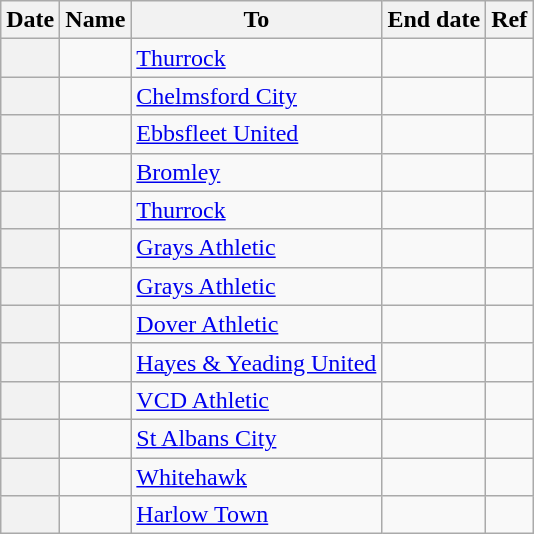<table class="wikitable sortable plainrowheaders">
<tr>
<th scope=col>Date</th>
<th scope=col>Name</th>
<th scope=col>To</th>
<th scope=col>End date</th>
<th scope=col class=unsortable>Ref</th>
</tr>
<tr>
<th scope=row></th>
<td></td>
<td><a href='#'>Thurrock</a></td>
<td></td>
<td style="text-align:center;"></td>
</tr>
<tr>
<th scope=row></th>
<td></td>
<td><a href='#'>Chelmsford City</a></td>
<td></td>
<td style="text-align:center;"></td>
</tr>
<tr>
<th scope=row></th>
<td></td>
<td><a href='#'>Ebbsfleet United</a></td>
<td></td>
<td style="text-align:center;"></td>
</tr>
<tr>
<th scope=row></th>
<td></td>
<td><a href='#'>Bromley</a></td>
<td></td>
<td style="text-align:center;"></td>
</tr>
<tr>
<th scope=row></th>
<td></td>
<td><a href='#'>Thurrock</a></td>
<td></td>
<td style="text-align:center;"></td>
</tr>
<tr>
<th scope=row></th>
<td></td>
<td><a href='#'>Grays Athletic</a></td>
<td></td>
<td style="text-align:center;"></td>
</tr>
<tr>
<th scope=row></th>
<td></td>
<td><a href='#'>Grays Athletic</a></td>
<td></td>
<td style="text-align:center;"></td>
</tr>
<tr>
<th scope=row></th>
<td></td>
<td><a href='#'>Dover Athletic</a></td>
<td></td>
<td style="text-align:center;"></td>
</tr>
<tr>
<th scope=row></th>
<td></td>
<td><a href='#'>Hayes & Yeading United</a></td>
<td></td>
<td style="text-align:center;"></td>
</tr>
<tr>
<th scope=row></th>
<td></td>
<td><a href='#'>VCD Athletic</a></td>
<td></td>
<td style="text-align:center;"></td>
</tr>
<tr>
<th scope=row></th>
<td></td>
<td><a href='#'>St Albans City</a></td>
<td></td>
<td style="text-align:center;"></td>
</tr>
<tr>
<th scope=row></th>
<td></td>
<td><a href='#'>Whitehawk</a></td>
<td></td>
<td style="text-align:center;"></td>
</tr>
<tr>
<th scope=row></th>
<td></td>
<td><a href='#'>Harlow Town</a></td>
<td></td>
<td style="text-align:center;"></td>
</tr>
</table>
